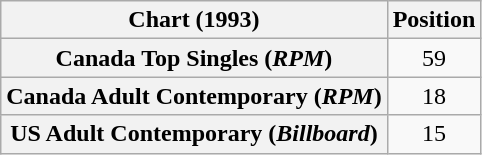<table class="wikitable sortable plainrowheaders" style="text-align:center">
<tr>
<th>Chart (1993)</th>
<th>Position</th>
</tr>
<tr>
<th scope="row">Canada Top Singles (<em>RPM</em>)</th>
<td>59</td>
</tr>
<tr>
<th scope="row">Canada Adult Contemporary (<em>RPM</em>)</th>
<td>18</td>
</tr>
<tr>
<th scope="row">US Adult Contemporary (<em>Billboard</em>)</th>
<td>15</td>
</tr>
</table>
